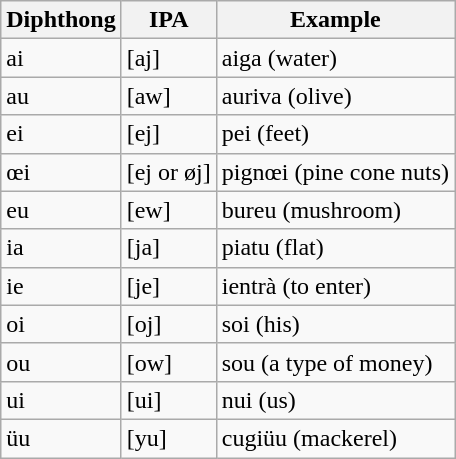<table class="wikitable">
<tr>
<th>Diphthong</th>
<th>IPA</th>
<th>Example</th>
</tr>
<tr>
<td>ai</td>
<td>[aj]</td>
<td>aiga (water)</td>
</tr>
<tr>
<td>au</td>
<td>[aw]</td>
<td>auriva (olive)</td>
</tr>
<tr>
<td>ei</td>
<td>[ej]</td>
<td>pei (feet)</td>
</tr>
<tr>
<td>œi</td>
<td>[ej or øj]</td>
<td>pignœi (pine cone nuts)</td>
</tr>
<tr>
<td>eu</td>
<td>[ew]</td>
<td>bureu (mushroom)</td>
</tr>
<tr>
<td>ia</td>
<td>[ja]</td>
<td>piatu (flat)</td>
</tr>
<tr>
<td>ie</td>
<td>[je]</td>
<td>ientrà (to enter)</td>
</tr>
<tr>
<td>oi</td>
<td>[oj]</td>
<td>soi (his)</td>
</tr>
<tr>
<td>ou</td>
<td>[ow]</td>
<td>sou (a type of money)</td>
</tr>
<tr>
<td>ui</td>
<td>[ui]</td>
<td>nui (us)</td>
</tr>
<tr>
<td>üu</td>
<td>[yu]</td>
<td>cugiüu (mackerel)</td>
</tr>
</table>
